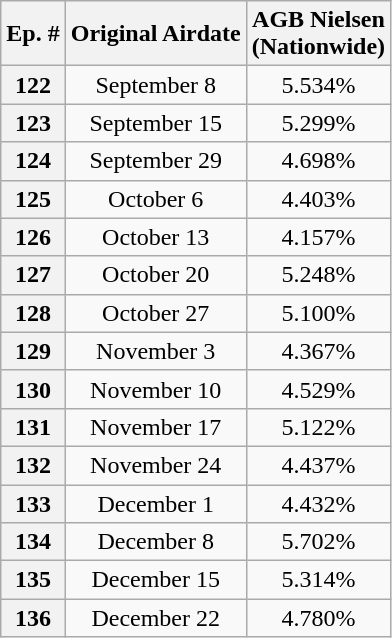<table class=wikitable style=text-align:center>
<tr>
<th>Ep. #</th>
<th>Original Airdate</th>
<th>AGB Nielsen<br>(Nationwide)<br></th>
</tr>
<tr>
<th>122</th>
<td>September 8</td>
<td>5.534%</td>
</tr>
<tr>
<th>123</th>
<td>September 15</td>
<td>5.299%</td>
</tr>
<tr>
<th>124</th>
<td>September 29</td>
<td>4.698%</td>
</tr>
<tr>
<th>125</th>
<td>October 6</td>
<td>4.403%</td>
</tr>
<tr>
<th>126</th>
<td>October 13</td>
<td>4.157%</td>
</tr>
<tr>
<th>127</th>
<td>October 20</td>
<td>5.248%</td>
</tr>
<tr>
<th>128</th>
<td>October 27</td>
<td>5.100%</td>
</tr>
<tr>
<th>129</th>
<td>November 3</td>
<td>4.367%</td>
</tr>
<tr>
<th>130</th>
<td>November 10</td>
<td>4.529%</td>
</tr>
<tr>
<th>131</th>
<td>November 17</td>
<td>5.122%</td>
</tr>
<tr>
<th>132</th>
<td>November 24</td>
<td>4.437%</td>
</tr>
<tr>
<th>133</th>
<td>December 1</td>
<td>4.432%</td>
</tr>
<tr>
<th>134</th>
<td>December 8</td>
<td>5.702%</td>
</tr>
<tr>
<th>135</th>
<td>December 15</td>
<td>5.314%</td>
</tr>
<tr>
<th>136</th>
<td>December 22</td>
<td>4.780%</td>
</tr>
</table>
